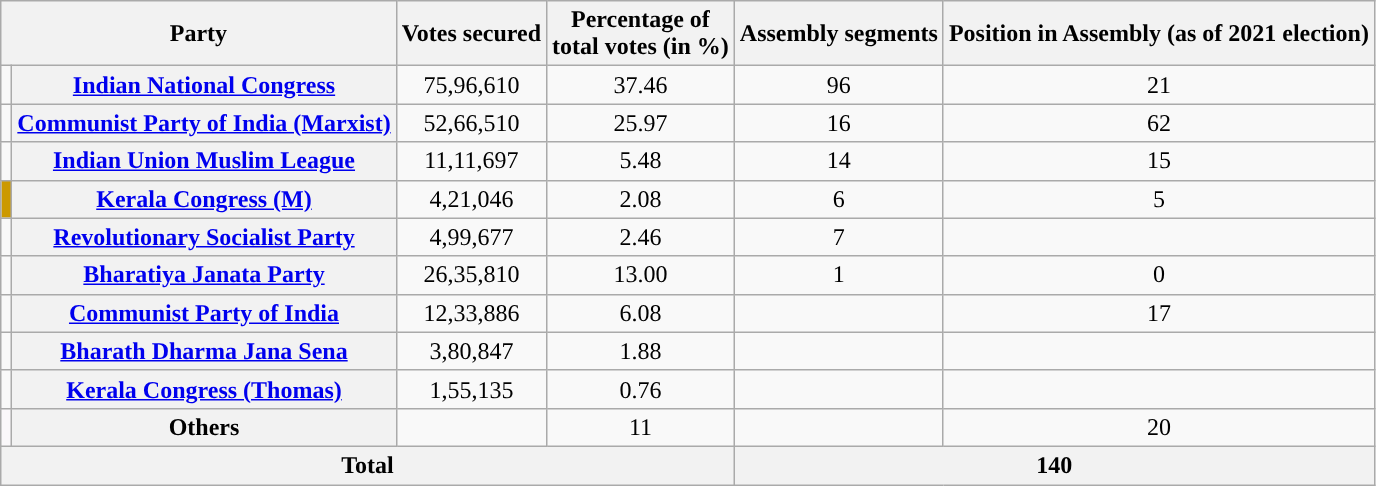<table class="wikitable sortable" style="text-align:center">
<tr>
<th colspan=2>Party</th>
<th>Votes secured</th>
<th>Percentage of <br> total votes (in %)</th>
<th>Assembly segments</th>
<th>Position in Assembly (as of 2021 election)</th>
</tr>
<tr>
<td></td>
<th><a href='#'>Indian National Congress</a></th>
<td>75,96,610</td>
<td>37.46</td>
<td>96</td>
<td>21</td>
</tr>
<tr>
<td></td>
<th><a href='#'>Communist Party of India (Marxist)</a></th>
<td>52,66,510</td>
<td>25.97</td>
<td>16</td>
<td>62</td>
</tr>
<tr>
<td></td>
<th><a href='#'>Indian Union Muslim League</a></th>
<td>11,11,697</td>
<td>5.48</td>
<td>14</td>
<td>15</td>
</tr>
<tr>
<td bgcolor=#CC9900></td>
<th><a href='#'>Kerala Congress (M)</a></th>
<td>4,21,046</td>
<td>2.08</td>
<td>6</td>
<td>5</td>
</tr>
<tr>
<td></td>
<th><a href='#'>Revolutionary Socialist Party</a></th>
<td>4,99,677</td>
<td>2.46</td>
<td>7</td>
<td></td>
</tr>
<tr>
<td></td>
<th><a href='#'>Bharatiya Janata Party</a></th>
<td>26,35,810</td>
<td>13.00</td>
<td>1</td>
<td>0</td>
</tr>
<tr>
<td></td>
<th><a href='#'>Communist Party of India</a></th>
<td>12,33,886</td>
<td>6.08</td>
<td></td>
<td>17</td>
</tr>
<tr>
<td></td>
<th><a href='#'>Bharath Dharma Jana Sena</a></th>
<td>3,80,847</td>
<td>1.88</td>
<td></td>
<td></td>
</tr>
<tr>
<td></td>
<th><a href='#'>Kerala Congress (Thomas)</a></th>
<td>1,55,135</td>
<td>0.76</td>
<td></td>
<td></td>
</tr>
<tr>
<td bgcolor=#FAF8FA></td>
<th>Others</th>
<td></td>
<td>11</td>
<td></td>
<td>20</td>
</tr>
<tr>
<th colspan=4>Total</th>
<th colspan=4>140</th>
</tr>
</table>
